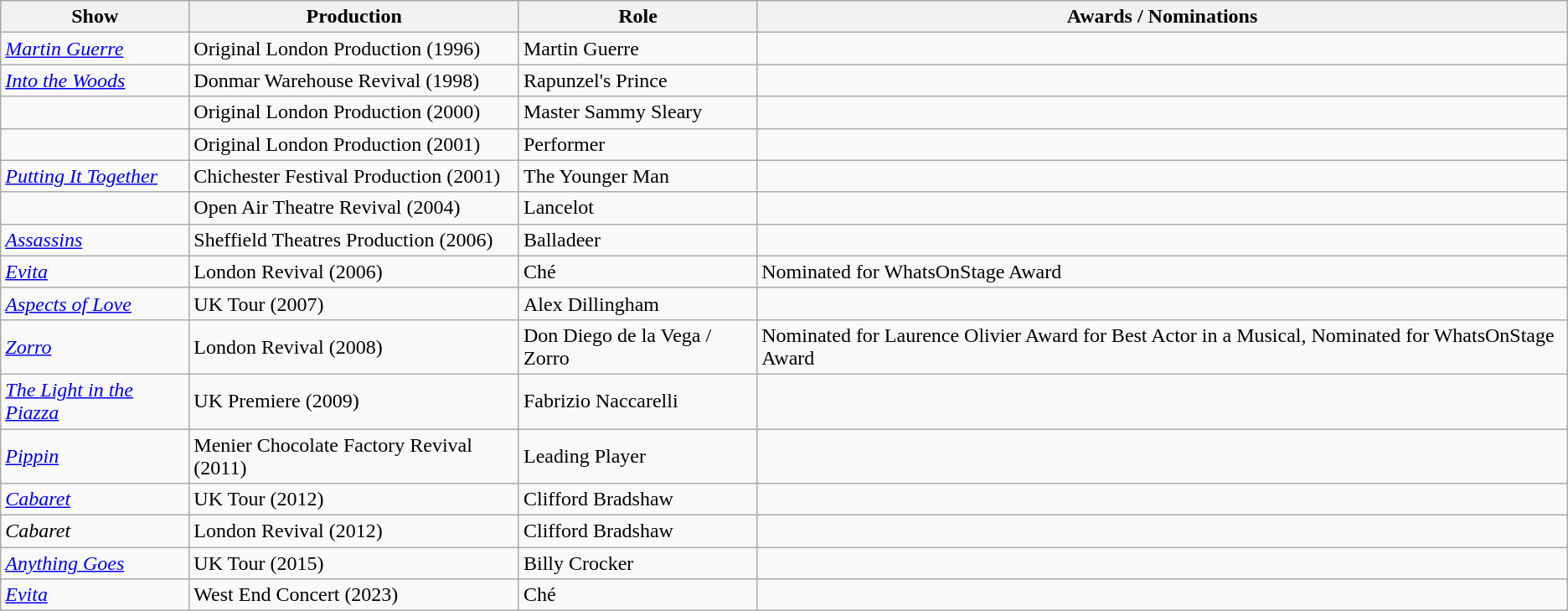<table class="wikitable">
<tr>
<th>Show</th>
<th>Production</th>
<th>Role</th>
<th>Awards / Nominations</th>
</tr>
<tr>
<td><a href='#'><em>Martin Guerre</em></a></td>
<td>Original London Production (1996)</td>
<td>Martin Guerre</td>
<td></td>
</tr>
<tr>
<td><em><a href='#'>Into the Woods</a></em></td>
<td>Donmar Warehouse Revival (1998)</td>
<td>Rapunzel's Prince</td>
<td></td>
</tr>
<tr>
<td></td>
<td>Original London Production (2000)</td>
<td>Master Sammy Sleary</td>
<td></td>
</tr>
<tr>
<td></td>
<td>Original London Production (2001)</td>
<td>Performer</td>
<td></td>
</tr>
<tr>
<td><em><a href='#'>Putting It Together</a></em></td>
<td>Chichester Festival Production (2001)</td>
<td>The Younger Man</td>
<td></td>
</tr>
<tr>
<td></td>
<td>Open Air Theatre Revival (2004)</td>
<td>Lancelot</td>
<td></td>
</tr>
<tr>
<td><a href='#'><em>Assassins</em></a></td>
<td>Sheffield Theatres Production (2006)</td>
<td>Balladeer</td>
<td></td>
</tr>
<tr>
<td><a href='#'><em>Evita</em></a></td>
<td>London Revival (2006)</td>
<td>Ché</td>
<td>Nominated for WhatsOnStage Award</td>
</tr>
<tr>
<td><em><a href='#'>Aspects of Love</a></em></td>
<td>UK Tour (2007)</td>
<td>Alex Dillingham</td>
<td></td>
</tr>
<tr>
<td><a href='#'><em>Zorro</em></a></td>
<td>London Revival (2008)</td>
<td>Don Diego de la Vega / Zorro</td>
<td>Nominated for Laurence Olivier Award for Best Actor in a Musical, Nominated for WhatsOnStage Award</td>
</tr>
<tr>
<td><a href='#'><em>The Light in the Piazza</em></a></td>
<td>UK Premiere (2009)</td>
<td>Fabrizio Naccarelli</td>
<td></td>
</tr>
<tr>
<td><a href='#'><em>Pippin</em></a></td>
<td>Menier Chocolate Factory Revival (2011)</td>
<td>Leading Player</td>
<td></td>
</tr>
<tr>
<td><a href='#'><em>Cabaret</em></a></td>
<td>UK Tour (2012)</td>
<td>Clifford Bradshaw</td>
<td></td>
</tr>
<tr>
<td><em>Cabaret</em></td>
<td>London Revival (2012)</td>
<td>Clifford Bradshaw</td>
<td></td>
</tr>
<tr>
<td><em><a href='#'>Anything Goes</a></em></td>
<td>UK Tour (2015)</td>
<td>Billy Crocker</td>
<td></td>
</tr>
<tr>
<td><a href='#'><em>Evita</em></a></td>
<td>West End Concert (2023)</td>
<td>Ché</td>
<td></td>
</tr>
</table>
